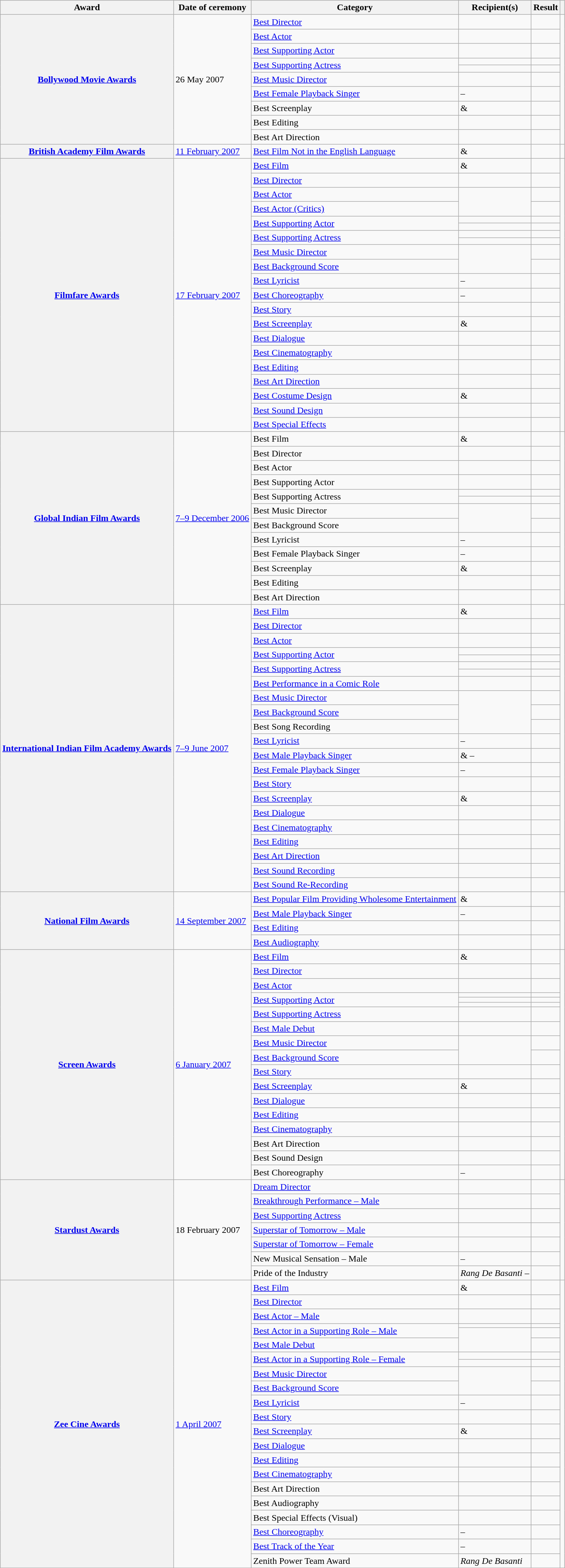<table class="wikitable plainrowheaders sortable">
<tr>
<th scope="col">Award</th>
<th scope="col">Date of ceremony</th>
<th scope="col">Category</th>
<th scope="col">Recipient(s)</th>
<th scope="col">Result</th>
<th scope="col" class="unsortable"></th>
</tr>
<tr>
<th scope="row" rowspan="10"><a href='#'>Bollywood Movie Awards</a></th>
<td rowspan="10">26 May 2007</td>
<td><a href='#'>Best Director</a></td>
<td></td>
<td></td>
<td style="text-align:center;" rowspan="10"><br></td>
</tr>
<tr>
<td><a href='#'>Best Actor</a></td>
<td></td>
<td></td>
</tr>
<tr>
<td><a href='#'>Best Supporting Actor</a></td>
<td></td>
<td></td>
</tr>
<tr>
<td rowspan="2"><a href='#'>Best Supporting Actress</a></td>
<td></td>
<td></td>
</tr>
<tr>
<td></td>
<td></td>
</tr>
<tr>
<td><a href='#'>Best Music Director</a></td>
<td></td>
<td></td>
</tr>
<tr>
<td><a href='#'>Best Female Playback Singer</a></td>
<td> – </td>
<td></td>
</tr>
<tr>
<td>Best Screenplay</td>
<td> & </td>
<td></td>
</tr>
<tr>
<td>Best Editing</td>
<td></td>
<td></td>
</tr>
<tr>
<td>Best Art Direction</td>
<td></td>
<td></td>
</tr>
<tr>
<th scope="row"><a href='#'>British Academy Film Awards</a></th>
<td><a href='#'>11 February 2007</a></td>
<td><a href='#'>Best Film Not in the English Language</a></td>
<td> & </td>
<td></td>
<td style="text-align:center;"></td>
</tr>
<tr>
<th scope="row" rowspan="21"><a href='#'>Filmfare Awards</a></th>
<td rowspan="21"><a href='#'>17 February 2007</a></td>
<td><a href='#'>Best Film</a></td>
<td> & </td>
<td></td>
<td style="text-align:center;" rowspan="21"><br><br></td>
</tr>
<tr>
<td><a href='#'>Best Director</a></td>
<td></td>
<td></td>
</tr>
<tr>
<td><a href='#'>Best Actor</a></td>
<td rowspan="2"></td>
<td></td>
</tr>
<tr>
<td><a href='#'>Best Actor (Critics)</a></td>
<td></td>
</tr>
<tr>
<td rowspan="2"><a href='#'>Best Supporting Actor</a></td>
<td></td>
<td></td>
</tr>
<tr>
<td></td>
<td></td>
</tr>
<tr>
<td rowspan="2"><a href='#'>Best Supporting Actress</a></td>
<td></td>
<td></td>
</tr>
<tr>
<td></td>
<td></td>
</tr>
<tr>
<td><a href='#'>Best Music Director</a></td>
<td rowspan="2"></td>
<td></td>
</tr>
<tr>
<td><a href='#'>Best Background Score</a></td>
<td></td>
</tr>
<tr>
<td><a href='#'>Best Lyricist</a></td>
<td> – </td>
<td></td>
</tr>
<tr>
<td><a href='#'>Best Choreography</a></td>
<td> – </td>
<td></td>
</tr>
<tr>
<td><a href='#'>Best Story</a></td>
<td></td>
<td></td>
</tr>
<tr>
<td><a href='#'>Best Screenplay</a></td>
<td> & </td>
<td></td>
</tr>
<tr>
<td><a href='#'>Best Dialogue</a></td>
<td></td>
<td></td>
</tr>
<tr>
<td><a href='#'>Best Cinematography</a></td>
<td></td>
<td></td>
</tr>
<tr>
<td><a href='#'>Best Editing</a></td>
<td></td>
<td></td>
</tr>
<tr>
<td><a href='#'>Best Art Direction</a></td>
<td></td>
<td></td>
</tr>
<tr>
<td><a href='#'>Best Costume Design</a></td>
<td> & </td>
<td></td>
</tr>
<tr>
<td><a href='#'>Best Sound Design</a></td>
<td></td>
<td></td>
</tr>
<tr>
<td><a href='#'>Best Special Effects</a></td>
<td></td>
<td></td>
</tr>
<tr>
<th rowspan="13" scope="row"><a href='#'>Global Indian Film Awards</a></th>
<td rowspan="13"><a href='#'>7–9 December 2006</a></td>
<td>Best Film</td>
<td> & </td>
<td></td>
<td rowspan="13" style="text-align:center;"><br><br></td>
</tr>
<tr>
<td>Best Director</td>
<td></td>
<td></td>
</tr>
<tr>
<td>Best Actor</td>
<td></td>
<td></td>
</tr>
<tr>
<td>Best Supporting Actor</td>
<td></td>
<td></td>
</tr>
<tr>
<td rowspan="2">Best Supporting Actress</td>
<td></td>
<td></td>
</tr>
<tr>
<td></td>
<td></td>
</tr>
<tr>
<td>Best Music Director</td>
<td rowspan="2"></td>
<td></td>
</tr>
<tr>
<td>Best Background Score</td>
<td></td>
</tr>
<tr>
<td>Best Lyricist</td>
<td> – </td>
<td></td>
</tr>
<tr>
<td>Best Female Playback Singer</td>
<td> – </td>
<td></td>
</tr>
<tr>
<td>Best Screenplay</td>
<td> & </td>
<td></td>
</tr>
<tr>
<td>Best Editing</td>
<td></td>
<td></td>
</tr>
<tr>
<td>Best Art Direction</td>
<td></td>
<td></td>
</tr>
<tr>
<th scope="row" rowspan="22"><a href='#'>International Indian Film Academy Awards</a></th>
<td rowspan="22"><a href='#'>7–9 June 2007</a></td>
<td><a href='#'>Best Film</a></td>
<td> & </td>
<td></td>
<td style="text-align:center;" rowspan="22"><br><br><br></td>
</tr>
<tr>
<td><a href='#'>Best Director</a></td>
<td></td>
<td></td>
</tr>
<tr>
<td><a href='#'>Best Actor</a></td>
<td></td>
<td></td>
</tr>
<tr>
<td rowspan="2"><a href='#'>Best Supporting Actor</a></td>
<td></td>
<td></td>
</tr>
<tr>
<td></td>
<td></td>
</tr>
<tr>
<td rowspan="2"><a href='#'>Best Supporting Actress</a></td>
<td></td>
<td></td>
</tr>
<tr>
<td></td>
<td></td>
</tr>
<tr>
<td><a href='#'>Best Performance in a Comic Role</a></td>
<td></td>
<td></td>
</tr>
<tr>
<td><a href='#'>Best Music Director</a></td>
<td rowspan="3"></td>
<td></td>
</tr>
<tr>
<td><a href='#'>Best Background Score</a></td>
<td></td>
</tr>
<tr>
<td>Best Song Recording</td>
<td></td>
</tr>
<tr>
<td><a href='#'>Best Lyricist</a></td>
<td> – </td>
<td></td>
</tr>
<tr>
<td><a href='#'>Best Male Playback Singer</a></td>
<td> &  – </td>
<td></td>
</tr>
<tr>
<td><a href='#'>Best Female Playback Singer</a></td>
<td> – </td>
<td></td>
</tr>
<tr>
<td><a href='#'>Best Story</a></td>
<td></td>
<td></td>
</tr>
<tr>
<td><a href='#'>Best Screenplay</a></td>
<td> & </td>
<td></td>
</tr>
<tr>
<td><a href='#'>Best Dialogue</a></td>
<td></td>
<td></td>
</tr>
<tr>
<td><a href='#'>Best Cinematography</a></td>
<td></td>
<td></td>
</tr>
<tr>
<td><a href='#'>Best Editing</a></td>
<td></td>
<td></td>
</tr>
<tr>
<td><a href='#'>Best Art Direction</a></td>
<td></td>
<td></td>
</tr>
<tr>
<td><a href='#'>Best Sound Recording</a></td>
<td></td>
<td></td>
</tr>
<tr>
<td><a href='#'>Best Sound Re-Recording</a></td>
<td></td>
<td></td>
</tr>
<tr>
<th scope="row" rowspan="4"><a href='#'>National Film Awards</a></th>
<td rowspan="4"><a href='#'>14 September 2007</a></td>
<td><a href='#'>Best Popular Film Providing Wholesome Entertainment</a></td>
<td> & </td>
<td></td>
<td style="text-align:center;" rowspan="4"></td>
</tr>
<tr>
<td><a href='#'>Best Male Playback Singer</a></td>
<td> – </td>
<td></td>
</tr>
<tr>
<td><a href='#'>Best Editing</a></td>
<td></td>
<td></td>
</tr>
<tr>
<td><a href='#'>Best Audiography</a></td>
<td></td>
<td></td>
</tr>
<tr>
<th scope="row" rowspan="18"><a href='#'>Screen Awards</a></th>
<td rowspan="18"><a href='#'>6 January 2007</a></td>
<td><a href='#'>Best Film</a></td>
<td> & </td>
<td></td>
<td style="text-align:center;" rowspan="18"><br></td>
</tr>
<tr>
<td><a href='#'>Best Director</a></td>
<td></td>
<td></td>
</tr>
<tr>
<td><a href='#'>Best Actor</a></td>
<td></td>
<td></td>
</tr>
<tr>
<td rowspan="3"><a href='#'>Best Supporting Actor</a></td>
<td></td>
<td></td>
</tr>
<tr>
<td></td>
<td></td>
</tr>
<tr>
<td></td>
<td></td>
</tr>
<tr>
<td><a href='#'>Best Supporting Actress</a></td>
<td></td>
<td></td>
</tr>
<tr>
<td><a href='#'>Best Male Debut</a></td>
<td></td>
<td></td>
</tr>
<tr>
<td><a href='#'>Best Music Director</a></td>
<td rowspan="2"></td>
<td></td>
</tr>
<tr>
<td><a href='#'>Best Background Score</a></td>
<td></td>
</tr>
<tr>
<td><a href='#'>Best Story</a></td>
<td></td>
<td></td>
</tr>
<tr>
<td><a href='#'>Best Screenplay</a></td>
<td> & </td>
<td></td>
</tr>
<tr>
<td><a href='#'>Best Dialogue</a></td>
<td></td>
<td></td>
</tr>
<tr>
<td><a href='#'>Best Editing</a></td>
<td></td>
<td></td>
</tr>
<tr>
<td><a href='#'>Best Cinematography</a></td>
<td></td>
<td></td>
</tr>
<tr>
<td>Best Art Direction</td>
<td></td>
<td></td>
</tr>
<tr>
<td>Best Sound Design</td>
<td></td>
<td></td>
</tr>
<tr>
<td>Best Choreography</td>
<td> – </td>
<td></td>
</tr>
<tr>
<th scope="row" rowspan="7"><a href='#'>Stardust Awards</a></th>
<td rowspan="7">18 February 2007</td>
<td><a href='#'>Dream Director</a></td>
<td></td>
<td></td>
<td style="text-align:center;" rowspan="7"><br></td>
</tr>
<tr>
<td><a href='#'>Breakthrough Performance – Male</a></td>
<td></td>
<td></td>
</tr>
<tr>
<td><a href='#'>Best Supporting Actress</a></td>
<td></td>
<td></td>
</tr>
<tr>
<td><a href='#'>Superstar of Tomorrow – Male</a></td>
<td></td>
<td></td>
</tr>
<tr>
<td><a href='#'>Superstar of Tomorrow – Female</a></td>
<td></td>
<td></td>
</tr>
<tr>
<td>New Musical Sensation – Male</td>
<td> – </td>
<td></td>
</tr>
<tr>
<td>Pride of the Industry</td>
<td><em>Rang De Basanti</em> – </td>
<td></td>
</tr>
<tr>
<th scope="row" rowspan="22"><a href='#'>Zee Cine Awards</a></th>
<td rowspan="22"><a href='#'>1 April 2007</a></td>
<td><a href='#'>Best Film</a></td>
<td> & </td>
<td></td>
<td style="text-align:center;" rowspan="22"><br><br><br></td>
</tr>
<tr>
<td><a href='#'>Best Director</a></td>
<td></td>
<td></td>
</tr>
<tr>
<td><a href='#'>Best Actor – Male</a></td>
<td></td>
<td></td>
</tr>
<tr>
<td rowspan="2"><a href='#'>Best Actor in a Supporting Role – Male</a></td>
<td></td>
<td></td>
</tr>
<tr>
<td rowspan="2"></td>
<td></td>
</tr>
<tr>
<td><a href='#'>Best Male Debut</a></td>
<td></td>
</tr>
<tr>
<td rowspan="2"><a href='#'>Best Actor in a Supporting Role – Female</a></td>
<td></td>
<td></td>
</tr>
<tr>
<td></td>
<td></td>
</tr>
<tr>
<td><a href='#'>Best Music Director</a></td>
<td rowspan="2"></td>
<td></td>
</tr>
<tr>
<td><a href='#'>Best Background Score</a></td>
<td></td>
</tr>
<tr>
<td><a href='#'>Best Lyricist</a></td>
<td> – </td>
<td></td>
</tr>
<tr>
<td><a href='#'>Best Story</a></td>
<td></td>
<td></td>
</tr>
<tr>
<td><a href='#'>Best Screenplay</a></td>
<td> & </td>
<td></td>
</tr>
<tr>
<td><a href='#'>Best Dialogue</a></td>
<td></td>
<td></td>
</tr>
<tr>
<td><a href='#'>Best Editing</a></td>
<td></td>
<td></td>
</tr>
<tr>
<td><a href='#'>Best Cinematography</a></td>
<td></td>
<td></td>
</tr>
<tr>
<td>Best Art Direction</td>
<td></td>
<td></td>
</tr>
<tr>
<td>Best Audiography</td>
<td></td>
<td></td>
</tr>
<tr>
<td>Best Special Effects (Visual)</td>
<td></td>
<td></td>
</tr>
<tr>
<td><a href='#'>Best Choreography</a></td>
<td> – </td>
<td></td>
</tr>
<tr>
<td><a href='#'>Best Track of the Year</a></td>
<td> – </td>
<td></td>
</tr>
<tr>
<td>Zenith Power Team Award</td>
<td><em>Rang De Basanti</em></td>
<td></td>
</tr>
<tr>
</tr>
</table>
